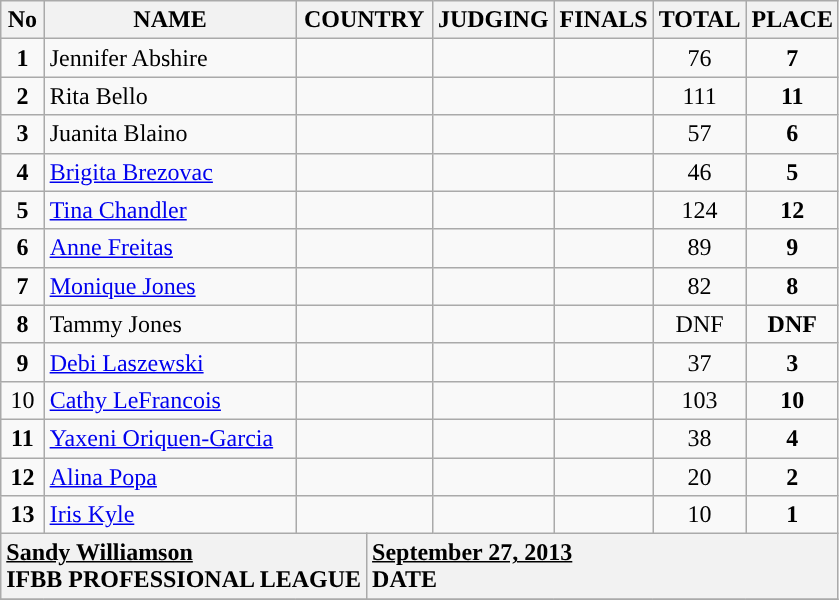<table class="wikitable">
<tr>
<th>No</th>
<th>NAME</th>
<th colspan="2">COUNTRY</th>
<th>JUDGING</th>
<th>FINALS</th>
<th>TOTAL</th>
<th>PLACE</th>
</tr>
<tr>
<td style="text-align: center"><strong>1</strong></td>
<td>Jennifer Abshire</td>
<td colspan="2"></td>
<td></td>
<td></td>
<td style="text-align: center">76</td>
<td style="text-align: center"><strong>7</strong></td>
</tr>
<tr>
<td style="text-align: center"><strong>2</strong></td>
<td>Rita Bello</td>
<td colspan="2"></td>
<td></td>
<td></td>
<td style="text-align: center">111</td>
<td style="text-align: center"><strong>11</strong></td>
</tr>
<tr>
<td style="text-align: center"><strong>3</strong></td>
<td>Juanita Blaino</td>
<td colspan="2"></td>
<td></td>
<td></td>
<td style="text-align: center">57</td>
<td style="text-align: center"><strong>6</strong></td>
</tr>
<tr>
<td style="text-align: center"><strong>4</strong></td>
<td><a href='#'>Brigita Brezovac</a></td>
<td colspan="2"></td>
<td></td>
<td></td>
<td style="text-align: center">46</td>
<td style="text-align: center"><strong>5</strong></td>
</tr>
<tr>
<td style="text-align: center"><strong>5</strong></td>
<td><a href='#'>Tina Chandler</a></td>
<td colspan="2"></td>
<td></td>
<td></td>
<td style="text-align: center">124</td>
<td style="text-align: center"><strong>12</strong></td>
</tr>
<tr>
<td style="text-align: center"><strong>6</strong></td>
<td><a href='#'>Anne Freitas</a></td>
<td colspan="2"></td>
<td></td>
<td></td>
<td style="text-align: center">89</td>
<td style="text-align: center"><strong>9</strong></td>
</tr>
<tr>
<td style="text-align: center"><strong>7</strong></td>
<td><a href='#'>Monique Jones</a></td>
<td colspan="2"></td>
<td></td>
<td></td>
<td style="text-align: center">82</td>
<td style="text-align: center"><strong>8</strong></td>
</tr>
<tr>
<td style="text-align: center"><strong>8</strong></td>
<td>Tammy Jones</td>
<td colspan="2"></td>
<td></td>
<td></td>
<td style="text-align: center">DNF </td>
<td style="text-align: center"><strong>DNF</strong></td>
</tr>
<tr>
<td style="text-align: center"><strong>9</strong></td>
<td><a href='#'>Debi Laszewski</a></td>
<td colspan="2"></td>
<td></td>
<td></td>
<td style="text-align: center">37</td>
<td style="text-align: center"><strong>3</strong></td>
</tr>
<tr>
<td style="text-align: center">10</td>
<td><a href='#'>Cathy LeFrancois</a></td>
<td colspan="2"></td>
<td></td>
<td></td>
<td style="text-align: center">103</td>
<td style="text-align: center"><strong>10</strong></td>
</tr>
<tr>
<td style="text-align: center"><strong>11</strong></td>
<td><a href='#'>Yaxeni Oriquen-Garcia</a></td>
<td colspan="2"></td>
<td></td>
<td></td>
<td style="text-align: center">38</td>
<td style="text-align: center"><strong>4</strong></td>
</tr>
<tr>
<td style="text-align: center"><strong>12</strong></td>
<td><a href='#'>Alina Popa</a></td>
<td colspan="2"></td>
<td></td>
<td></td>
<td style="text-align: center">20</td>
<td style="text-align: center"><strong>2</strong></td>
</tr>
<tr>
<td style="text-align: center"><strong>13</strong></td>
<td><a href='#'>Iris Kyle</a></td>
<td colspan="2"></td>
<td></td>
<td></td>
<td style="text-align: center">10</td>
<td style="text-align: center"><strong>1</strong></td>
</tr>
<tr>
<th colspan="3" style="text-align: left"><u>Sandy Williamson</u><br>IFBB PROFESSIONAL LEAGUE</th>
<th colspan="5" style="text-align: left"><u>September 27, 2013</u><br>DATE</th>
</tr>
<tr>
</tr>
</table>
